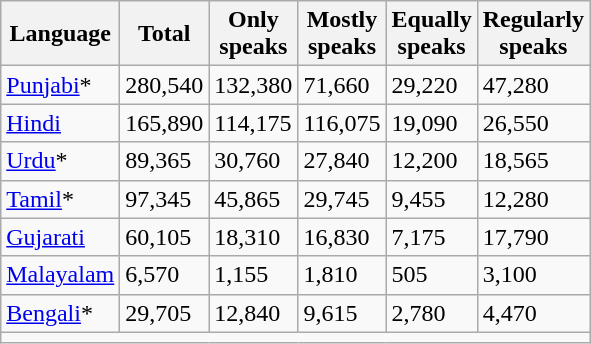<table class="wikitable" style="width: 18em; float: left;">
<tr>
<th>Language</th>
<th>Total</th>
<th>Only speaks</th>
<th>Mostly speaks</th>
<th>Equally speaks</th>
<th>Regularly speaks</th>
</tr>
<tr>
<td><a href='#'>Punjabi</a>*</td>
<td>280,540</td>
<td>132,380</td>
<td>71,660</td>
<td>29,220</td>
<td>47,280</td>
</tr>
<tr>
<td><a href='#'>Hindi</a></td>
<td>165,890</td>
<td>114,175</td>
<td>116,075</td>
<td>19,090</td>
<td>26,550</td>
</tr>
<tr>
<td><a href='#'>Urdu</a>*</td>
<td>89,365</td>
<td>30,760</td>
<td>27,840</td>
<td>12,200</td>
<td>18,565</td>
</tr>
<tr>
<td><a href='#'>Tamil</a>*</td>
<td>97,345</td>
<td>45,865</td>
<td>29,745</td>
<td>9,455</td>
<td>12,280</td>
</tr>
<tr>
<td><a href='#'>Gujarati</a></td>
<td>60,105</td>
<td>18,310</td>
<td>16,830</td>
<td>7,175</td>
<td>17,790</td>
</tr>
<tr>
<td><a href='#'>Malayalam</a></td>
<td>6,570</td>
<td>1,155</td>
<td>1,810</td>
<td>505</td>
<td>3,100</td>
</tr>
<tr>
<td><a href='#'>Bengali</a>*</td>
<td>29,705</td>
<td>12,840</td>
<td>9,615</td>
<td>2,780</td>
<td>4,470</td>
</tr>
<tr>
<td colspan="6" style="text-align:center;" cellspacing="0"></td>
</tr>
</table>
